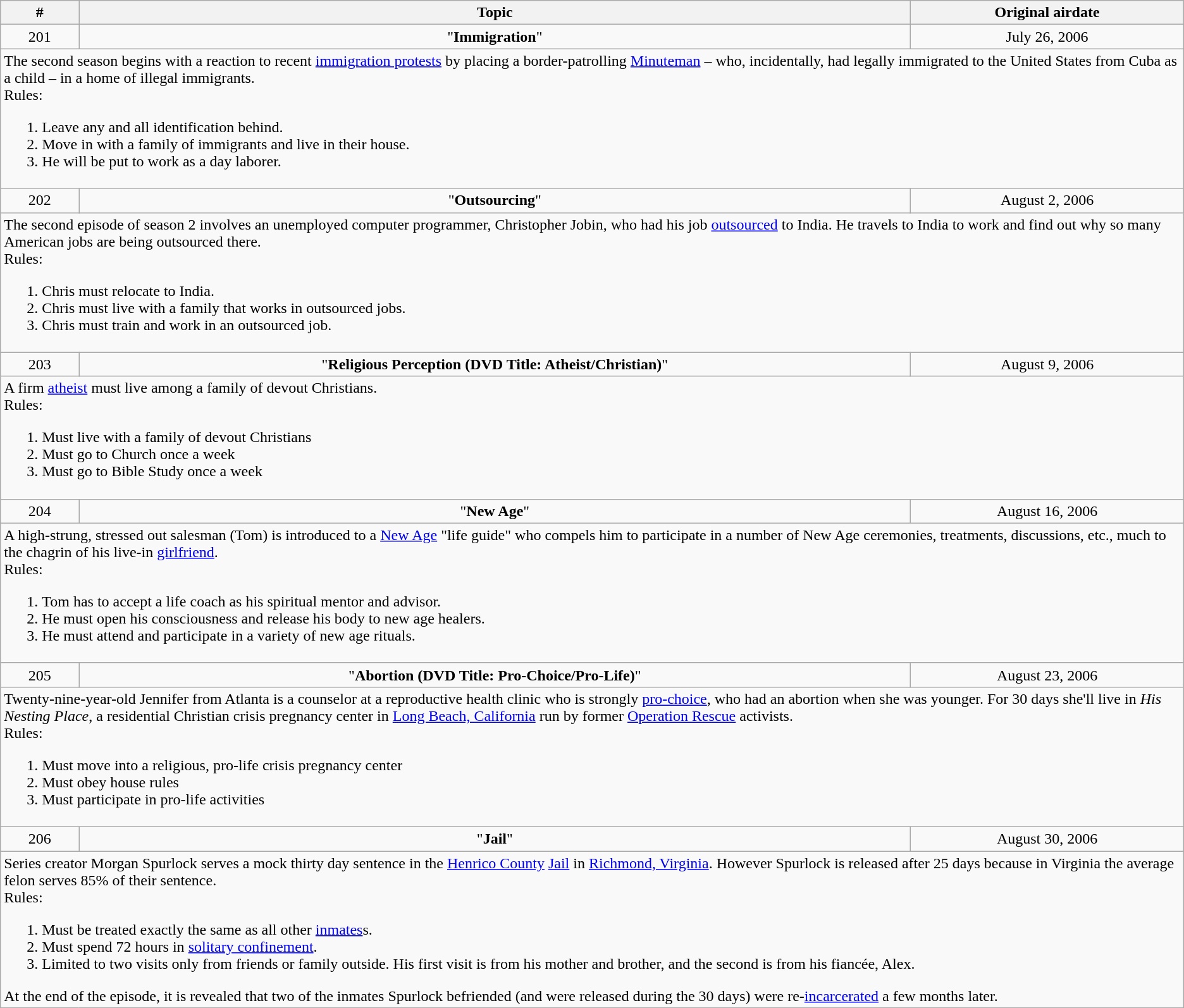<table class="wikitable">
<tr>
<th>#</th>
<th>Topic</th>
<th>Original airdate</th>
</tr>
<tr>
<td align="center">201</td>
<td align="center">"<strong>Immigration</strong>"</td>
<td align="center">July 26, 2006</td>
</tr>
<tr>
<td colspan="3">The second season begins with a reaction to recent <a href='#'>immigration protests</a> by placing a border-patrolling <a href='#'>Minuteman</a> – who, incidentally, had legally immigrated to the United States from Cuba as a child – in a home of illegal immigrants.<br>Rules:<ol><li>Leave any and all identification behind.</li><li>Move in with a family of immigrants and live in their house.</li><li>He will be put to work as a day laborer.</li></ol></td>
</tr>
<tr>
<td align="center">202</td>
<td align="center">"<strong>Outsourcing</strong>"</td>
<td align="center">August 2, 2006</td>
</tr>
<tr>
<td colspan="3">The second episode of season 2 involves an unemployed computer programmer, Christopher Jobin, who had his job <a href='#'>outsourced</a> to India.  He travels to India to work and find out why so many American jobs are being outsourced there.<br>Rules:<ol><li>Chris must relocate to India.</li><li>Chris must live with a family that works in outsourced jobs.</li><li>Chris must train and work in an outsourced job.</li></ol></td>
</tr>
<tr>
<td align="center">203</td>
<td align="center">"<strong>Religious Perception (DVD Title: Atheist/Christian)</strong>"</td>
<td align="center">August 9, 2006</td>
</tr>
<tr>
<td colspan="3">A firm <a href='#'>atheist</a> must live among a family of devout Christians.<br>Rules:<ol><li>Must live with a family of devout Christians</li><li>Must go to Church once a week</li><li>Must go to Bible Study once a week</li></ol></td>
</tr>
<tr>
<td align="center">204</td>
<td align="center">"<strong>New Age</strong>"</td>
<td align="center">August 16, 2006</td>
</tr>
<tr>
<td colspan="3">A high-strung, stressed out salesman (Tom) is introduced to a <a href='#'>New Age</a> "life guide" who compels him to participate in a number of New Age ceremonies, treatments, discussions, etc., much to the chagrin of his live-in <a href='#'>girlfriend</a>.<br>Rules:<ol><li>Tom has to accept a life coach as his spiritual mentor and advisor.</li><li>He must open his consciousness and release his body to new age healers.</li><li>He must attend and participate in a variety of new age rituals.</li></ol></td>
</tr>
<tr>
<td align="center">205</td>
<td align="center">"<strong>Abortion (DVD Title: Pro-Choice/Pro-Life)</strong>"</td>
<td align="center">August 23, 2006</td>
</tr>
<tr>
<td colspan="3">Twenty-nine-year-old Jennifer from Atlanta is a counselor at a reproductive health clinic who is strongly <a href='#'>pro-choice</a>, who had an abortion when she was younger. For 30 days she'll live in <em>His Nesting Place</em>, a residential Christian crisis pregnancy center in <a href='#'>Long Beach, California</a> run by former <a href='#'>Operation Rescue</a> activists.<br>Rules:<ol><li>Must move into a religious, pro-life crisis pregnancy center</li><li>Must obey house rules</li><li>Must participate in pro-life activities</li></ol></td>
</tr>
<tr>
<td align="center">206</td>
<td align="center">"<strong>Jail</strong>"</td>
<td align="center">August 30, 2006</td>
</tr>
<tr>
<td colspan="3">Series creator Morgan Spurlock serves a mock thirty day sentence in the <a href='#'>Henrico County</a> <a href='#'>Jail</a> in <a href='#'>Richmond, Virginia</a>. However Spurlock is released after 25 days because in Virginia the average felon serves 85% of their sentence.<br>Rules:<ol><li>Must be treated exactly the same as all other <a href='#'>inmates</a>s.</li><li>Must spend 72 hours in <a href='#'>solitary confinement</a>.</li><li>Limited to two visits only from friends or family outside. His first visit is from his mother and brother, and the second is from his fiancée, Alex.</li></ol>At the end of the episode, it is revealed that two of the inmates Spurlock befriended (and were released during the 30 days) were re-<a href='#'>incarcerated</a> a few months later.</td>
</tr>
</table>
